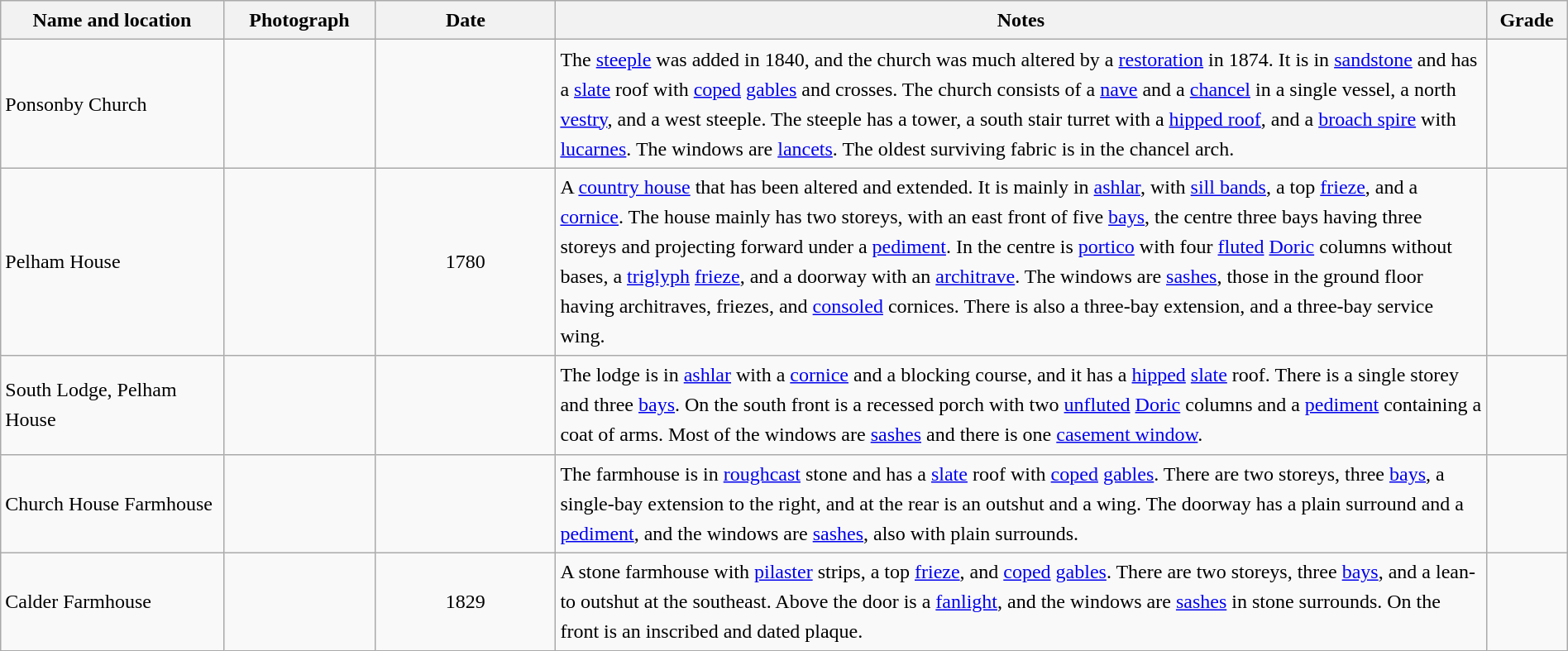<table class="wikitable sortable plainrowheaders" style="width:100%; border:0; text-align:left; line-height:150%;">
<tr>
<th scope="col"  style="width:150px">Name and location</th>
<th scope="col"  style="width:100px" class="unsortable">Photograph</th>
<th scope="col"  style="width:120px">Date</th>
<th scope="col"  style="width:650px" class="unsortable">Notes</th>
<th scope="col"  style="width:50px">Grade</th>
</tr>
<tr>
<td>Ponsonby Church<br><small></small></td>
<td></td>
<td align="center"></td>
<td>The <a href='#'>steeple</a> was added in 1840, and the church was much altered by a <a href='#'>restoration</a> in 1874.  It is in <a href='#'>sandstone</a> and has a <a href='#'>slate</a> roof with <a href='#'>coped</a> <a href='#'>gables</a> and crosses.  The church consists of a <a href='#'>nave</a> and a <a href='#'>chancel</a> in a single vessel, a north <a href='#'>vestry</a>, and a west steeple.  The steeple has a tower, a south stair turret with a <a href='#'>hipped roof</a>, and a <a href='#'>broach spire</a> with <a href='#'>lucarnes</a>.  The windows are <a href='#'>lancets</a>.  The oldest surviving fabric is in the chancel arch.</td>
<td align="center" ></td>
</tr>
<tr>
<td>Pelham House<br><small></small></td>
<td></td>
<td align="center">1780</td>
<td>A <a href='#'>country house</a> that has been altered and extended.  It is mainly in <a href='#'>ashlar</a>, with <a href='#'>sill bands</a>, a top <a href='#'>frieze</a>, and a <a href='#'>cornice</a>.  The house mainly has two storeys, with an east front of five <a href='#'>bays</a>, the centre three bays having three storeys and projecting forward under a <a href='#'>pediment</a>.  In the centre is <a href='#'>portico</a> with four <a href='#'>fluted</a> <a href='#'>Doric</a> columns without bases, a <a href='#'>triglyph</a> <a href='#'>frieze</a>, and a doorway with an <a href='#'>architrave</a>.  The windows are <a href='#'>sashes</a>, those in the ground floor having architraves, friezes, and <a href='#'>consoled</a> cornices.  There is also a three-bay extension, and a three-bay service wing.</td>
<td align="center" ></td>
</tr>
<tr>
<td>South Lodge, Pelham House<br><small></small></td>
<td></td>
<td align="center"></td>
<td>The lodge is in <a href='#'>ashlar</a> with a <a href='#'>cornice</a> and a blocking course, and it has a <a href='#'>hipped</a> <a href='#'>slate</a> roof.  There is a single storey and three <a href='#'>bays</a>.  On the south front is a recessed porch with two <a href='#'>unfluted</a> <a href='#'>Doric</a> columns and a <a href='#'>pediment</a> containing a coat of arms.  Most of the windows are <a href='#'>sashes</a> and there is one <a href='#'>casement window</a>.</td>
<td align="center" ></td>
</tr>
<tr>
<td>Church House Farmhouse<br><small></small></td>
<td></td>
<td align="center"></td>
<td>The farmhouse is in <a href='#'>roughcast</a> stone and has a <a href='#'>slate</a> roof with <a href='#'>coped</a> <a href='#'>gables</a>.  There are two storeys, three <a href='#'>bays</a>, a single-bay extension to the right, and at the rear is an outshut and a wing.  The doorway has a plain surround and a <a href='#'>pediment</a>, and the windows are <a href='#'>sashes</a>, also with plain surrounds.</td>
<td align="center" ></td>
</tr>
<tr>
<td>Calder Farmhouse<br><small></small></td>
<td></td>
<td align="center">1829</td>
<td>A stone farmhouse with <a href='#'>pilaster</a> strips, a top <a href='#'>frieze</a>, and <a href='#'>coped</a> <a href='#'>gables</a>.  There are two storeys, three <a href='#'>bays</a>, and a lean-to outshut at the southeast.  Above the door is a <a href='#'>fanlight</a>, and the windows are <a href='#'>sashes</a> in stone surrounds.  On the front is an inscribed and dated plaque.</td>
<td align="center" ></td>
</tr>
<tr>
</tr>
</table>
